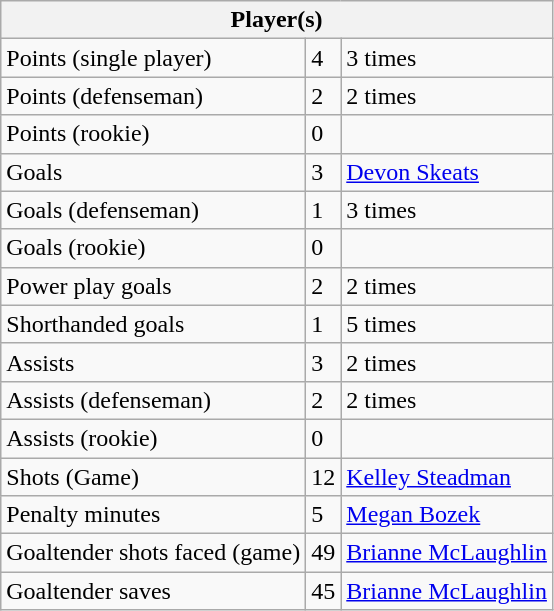<table class="wikitable">
<tr>
<th bgcolor="#DDDDFF" colspan="3" align="left">Player(s)</th>
</tr>
<tr>
<td>Points (single player)</td>
<td>4</td>
<td>3 times</td>
</tr>
<tr>
<td>Points (defenseman)</td>
<td>2</td>
<td>2 times</td>
</tr>
<tr>
<td>Points (rookie)</td>
<td>0</td>
<td></td>
</tr>
<tr>
<td>Goals</td>
<td>3</td>
<td><a href='#'>Devon Skeats</a></td>
</tr>
<tr>
<td>Goals (defenseman)</td>
<td>1</td>
<td>3 times</td>
</tr>
<tr>
<td>Goals (rookie)</td>
<td>0</td>
<td></td>
</tr>
<tr>
<td>Power play goals</td>
<td>2</td>
<td>2 times</td>
</tr>
<tr>
<td>Shorthanded goals</td>
<td>1</td>
<td>5 times</td>
</tr>
<tr>
<td>Assists</td>
<td>3</td>
<td>2 times</td>
</tr>
<tr>
<td>Assists (defenseman)</td>
<td>2</td>
<td>2 times</td>
</tr>
<tr>
<td>Assists (rookie)</td>
<td>0</td>
<td></td>
</tr>
<tr>
<td>Shots (Game)</td>
<td>12</td>
<td><a href='#'>Kelley Steadman</a></td>
</tr>
<tr>
<td>Penalty minutes</td>
<td>5</td>
<td><a href='#'>Megan Bozek</a></td>
</tr>
<tr>
<td>Goaltender shots faced (game)</td>
<td>49</td>
<td><a href='#'>Brianne McLaughlin</a></td>
</tr>
<tr>
<td>Goaltender saves</td>
<td>45</td>
<td><a href='#'>Brianne McLaughlin</a></td>
</tr>
</table>
